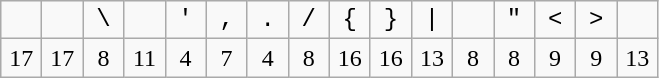<table class="wikitable" style="text-align: center;">
<tr style="font-family: Courier, monospace; font-size: 12pt;">
<td style="width: 20px;"></td>
<td style="width: 20px;"></td>
<td style="width: 20px;">\</td>
<td style="width: 20px;"></td>
<td style="width: 20px;">'</td>
<td style="width: 20px;">,</td>
<td style="width: 20px;">.</td>
<td style="width: 20px;">/</td>
<td style="width: 20px;">{</td>
<td style="width: 20px;">}</td>
<td style="width: 20px;">|</td>
<td style="width: 20px;"></td>
<td style="width: 20px;">"</td>
<td style="width: 20px;"><</td>
<td style="width: 20px;">></td>
<td style="width: 20px;"></td>
</tr>
<tr>
<td>17</td>
<td>17</td>
<td>8</td>
<td>11</td>
<td>4</td>
<td>7</td>
<td>4</td>
<td>8</td>
<td>16</td>
<td>16</td>
<td>13</td>
<td>8</td>
<td>8</td>
<td>9</td>
<td>9</td>
<td>13</td>
</tr>
</table>
